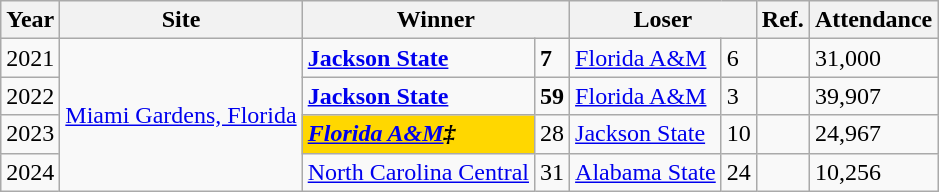<table class="wikitable">
<tr>
<th>Year</th>
<th>Site</th>
<th colspan=2>Winner</th>
<th colspan=2>Loser</th>
<th>Ref.</th>
<th>Attendance</th>
</tr>
<tr>
<td>2021</td>
<td rowspan=4><a href='#'>Miami Gardens, Florida</a></td>
<td align=left><strong><a href='#'>Jackson State</a></strong></td>
<td><strong>7</strong></td>
<td align="left"><a href='#'>Florida A&M</a></td>
<td>6</td>
<td></td>
<td>31,000</td>
</tr>
<tr>
<td>2022</td>
<td align=left><strong><a href='#'>Jackson State</a></strong></td>
<td><strong>59</strong></td>
<td align=left><a href='#'>Florida A&M</a></td>
<td>3</td>
<td></td>
<td>39,907</td>
</tr>
<tr>
<td>2023</td>
<td bgcolor=gold><strong><em><a href='#'>Florida A&M</a><strong>‡</td>
<td></strong>28<strong></td>
<td align=left><a href='#'>Jackson State</a></td>
<td>10</td>
<td></td>
<td>24,967</td>
</tr>
<tr>
<td>2024</td>
<td align=left></strong><a href='#'>North Carolina Central</a><strong></td>
<td></strong>31<strong></td>
<td align=left><a href='#'>Alabama State</a></td>
<td>24</td>
<td></td>
<td>10,256</td>
</tr>
</table>
